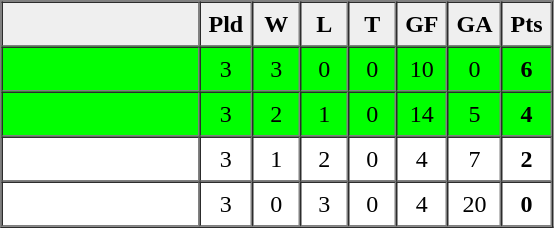<table border=1 cellpadding=5 cellspacing=0>
<tr>
<th bgcolor="#efefef" width="120"></th>
<th bgcolor="#efefef" width="20">Pld</th>
<th bgcolor="#efefef" width="20">W</th>
<th bgcolor="#efefef" width="20">L</th>
<th bgcolor="#efefef" width="20">T</th>
<th bgcolor="#efefef" width="20">GF</th>
<th bgcolor="#efefef" width="20">GA</th>
<th bgcolor="#efefef" width="20">Pts</th>
</tr>
<tr align=center bgcolor="lime">
<td align=left></td>
<td>3</td>
<td>3</td>
<td>0</td>
<td>0</td>
<td>10</td>
<td>0</td>
<td><strong>6</strong></td>
</tr>
<tr align=center bgcolor="lime">
<td align=left></td>
<td>3</td>
<td>2</td>
<td>1</td>
<td>0</td>
<td>14</td>
<td>5</td>
<td><strong>4</strong></td>
</tr>
<tr align=center>
<td align=left></td>
<td>3</td>
<td>1</td>
<td>2</td>
<td>0</td>
<td>4</td>
<td>7</td>
<td><strong>2</strong></td>
</tr>
<tr align=center>
<td align=left></td>
<td>3</td>
<td>0</td>
<td>3</td>
<td>0</td>
<td>4</td>
<td>20</td>
<td><strong>0</strong></td>
</tr>
<tr align=center>
</tr>
</table>
